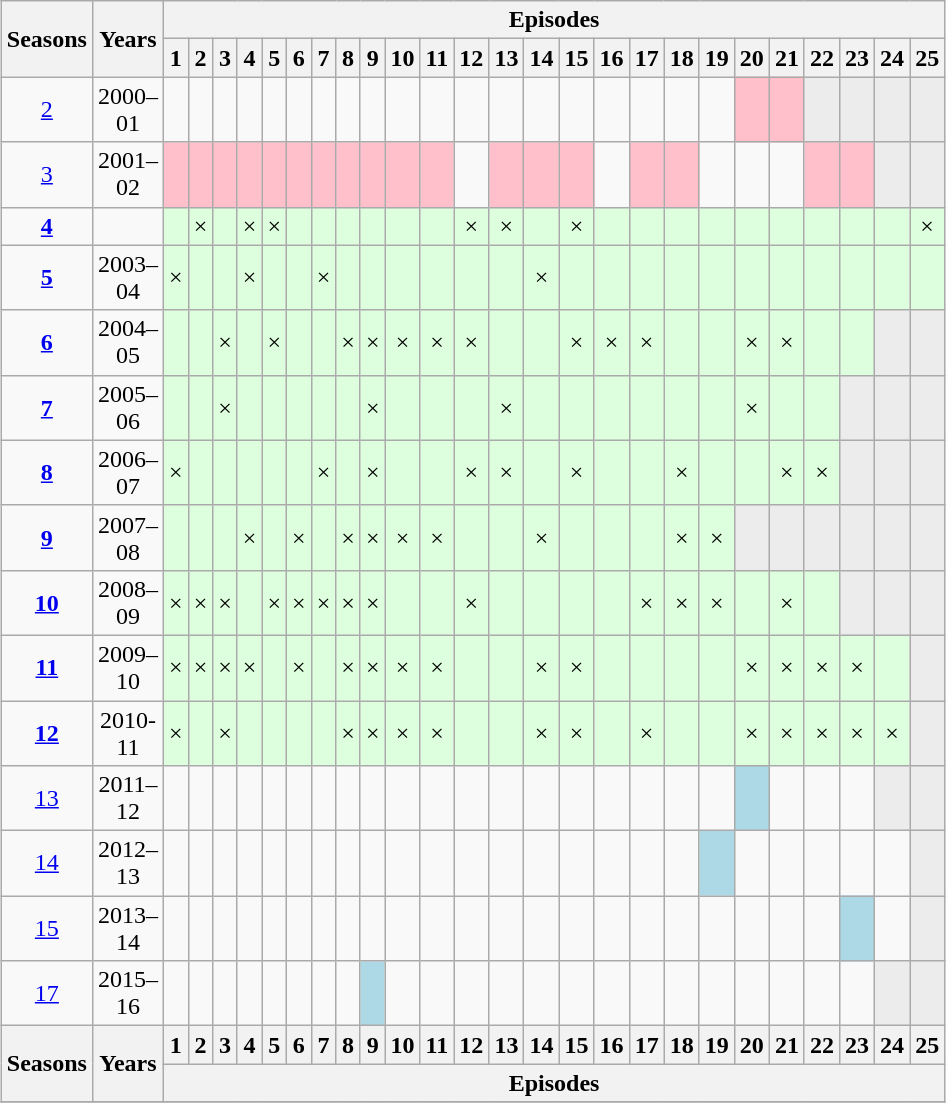<table class="wikitable" style="text-align:center; margin:auto; width:5%;">
<tr>
<th colspan="1" rowspan="2" style="text-align:center;">Seasons</th>
<th colspan="1" rowspan="2" style="text-align:center;">Years</th>
<th colspan="25"  style="text-align:center;">Episodes</th>
</tr>
<tr>
<th colspan="1" style="text-align:center;">1</th>
<th colspan="1" style="text-align:center;">2</th>
<th colspan="1" style="text-align:center;">3</th>
<th colspan="1" style="text-align:center;">4</th>
<th colspan="1" style="text-align:center;">5</th>
<th colspan="1" style="text-align:center;">6</th>
<th colspan="1" style="text-align:center;">7</th>
<th colspan="1" style="text-align:center;">8</th>
<th colspan="1" style="text-align:center;">9</th>
<th colspan="1" style="text-align:center;">10</th>
<th colspan="1" style="text-align:center;">11</th>
<th colspan="1" style="text-align:center;">12</th>
<th colspan="1" style="text-align:center;">13</th>
<th colspan="1" style="text-align:center;">14</th>
<th colspan="1" style="text-align:center;">15</th>
<th colspan="1" style="text-align:center;">16</th>
<th colspan="1" style="text-align:center;">17</th>
<th colspan="1" style="text-align:center;">18</th>
<th colspan="1" style="text-align:center;">19</th>
<th colspan="1" style="text-align:center;">20</th>
<th colspan="1" style="text-align:center;">21</th>
<th colspan="1" style="text-align:center;">22</th>
<th colspan="1" style="text-align:center;">23</th>
<th colspan="1" style="text-align:center;">24</th>
<th colspan="1" style="text-align:center;">25</th>
</tr>
<tr>
<td><a href='#'>2</a></td>
<td>2000–01</td>
<td></td>
<td></td>
<td></td>
<td></td>
<td></td>
<td></td>
<td></td>
<td></td>
<td></td>
<td></td>
<td></td>
<td></td>
<td></td>
<td></td>
<td></td>
<td></td>
<td></td>
<td></td>
<td></td>
<td style="background:pink;"></td>
<td style="background:pink;"></td>
<td colspan="1" style="background:#ececec; color:gray; vertical-align:middle; text-align:center;" class="table-na"></td>
<td colspan="1" style="background:#ececec; color:gray; vertical-align:middle; text-align:center;" class="table-na"></td>
<td colspan="1" style="background:#ececec; color:gray; vertical-align:middle; text-align:center;" class="table-na"></td>
<td colspan="1" style="background:#ececec; color:gray; vertical-align:middle; text-align:center;" class="table-na"></td>
</tr>
<tr>
<td><a href='#'>3</a></td>
<td>2001–02</td>
<td style="background:pink;"></td>
<td style="background:pink;"></td>
<td style="background:pink;"></td>
<td style="background:pink;"></td>
<td style="background:pink;"></td>
<td style="background:pink;"></td>
<td style="background:pink;"></td>
<td style="background:pink;"></td>
<td style="background:pink;"></td>
<td style="background:pink;"></td>
<td style="background:pink;"></td>
<td></td>
<td style="background:pink;"></td>
<td style="background:pink;"></td>
<td style="background:pink;"></td>
<td></td>
<td style="background:pink;"></td>
<td style="background:pink;"></td>
<td></td>
<td></td>
<td></td>
<td style="background:pink;"></td>
<td style="background:pink;"></td>
<td colspan="1" style="background:#ececec; color:gray; vertical-align:middle; text-align:center;" class="table-na"></td>
<td colspan="1" style="background:#ececec; color:gray; vertical-align:middle; text-align:center;" class="table-na"></td>
</tr>
<tr>
<td><strong><a href='#'>4</a></strong></td>
<td></td>
<td colspan="1" style="background:#dfd; text-align:center;"></td>
<td colspan="1" style="background:#dfd; text-align:center;">×</td>
<td colspan="1" style="background:#dfd; text-align:center;"></td>
<td colspan="1" style="background:#dfd; text-align:center;">×</td>
<td colspan="1" style="background:#dfd; text-align:center;">×</td>
<td colspan="1" style="background:#dfd; text-align:center;"></td>
<td colspan="1" style="background:#dfd; text-align:center;"></td>
<td colspan="1" style="background:#dfd; text-align:center;"></td>
<td colspan="1" style="background:#dfd; text-align:center;"></td>
<td colspan="1" style="background:#dfd; text-align:center;"></td>
<td colspan="1" style="background:#dfd; text-align:center;"></td>
<td colspan="1" style="background:#dfd; text-align:center;">×</td>
<td colspan="1" style="background:#dfd; text-align:center;">×</td>
<td colspan="1" style="background:#dfd; text-align:center;"></td>
<td colspan="1" style="background:#dfd; text-align:center;">×</td>
<td colspan="1" style="background:#dfd; text-align:center;"></td>
<td colspan="1" style="background:#dfd; text-align:center;"></td>
<td colspan="1" style="background:#dfd; text-align:center;"></td>
<td colspan="1" style="background:#dfd; text-align:center;"></td>
<td colspan="1" style="background:#dfd; text-align:center;"></td>
<td colspan="1" style="background:#dfd; text-align:center;"></td>
<td colspan="1" style="background:#dfd; text-align:center;"></td>
<td colspan="1" style="background:#dfd; text-align:center;"></td>
<td colspan="1" style="background:#dfd; text-align:center;"></td>
<td colspan="1" style="background:#dfd; text-align:center;">×</td>
</tr>
<tr>
<td><strong><a href='#'>5</a></strong></td>
<td>2003–04</td>
<td colspan="1" style="background:#dfd; text-align:center;">×</td>
<td colspan="1" style="background:#dfd; text-align:center;"></td>
<td colspan="1" style="background:#dfd; text-align:center;"></td>
<td colspan="1" style="background:#dfd; text-align:center;">×</td>
<td colspan="1" style="background:#dfd; text-align:center;"></td>
<td colspan="1" style="background:#dfd; text-align:center;"></td>
<td colspan="1" style="background:#dfd; text-align:center;">×</td>
<td colspan="1" style="background:#dfd; text-align:center;"></td>
<td colspan="1" style="background:#dfd; text-align:center;"></td>
<td colspan="1" style="background:#dfd; text-align:center;"></td>
<td colspan="1" style="background:#dfd; text-align:center;"></td>
<td colspan="1" style="background:#dfd; text-align:center;"></td>
<td colspan="1" style="background:#dfd; text-align:center;"></td>
<td colspan="1" style="background:#dfd; text-align:center;">×</td>
<td colspan="1" style="background:#dfd; text-align:center;"></td>
<td colspan="1" style="background:#dfd; text-align:center;"></td>
<td colspan="1" style="background:#dfd; text-align:center;"></td>
<td colspan="1" style="background:#dfd; text-align:center;"></td>
<td colspan="1" style="background:#dfd; text-align:center;"></td>
<td colspan="1" style="background:#dfd; text-align:center;"></td>
<td colspan="1" style="background:#dfd; text-align:center;"></td>
<td colspan="1" style="background:#dfd; text-align:center;"></td>
<td colspan="1" style="background:#dfd; text-align:center;"></td>
<td colspan="1" style="background:#dfd; text-align:center;"></td>
<td colspan="1" style="background:#dfd; text-align:center;"></td>
</tr>
<tr>
<td><strong><a href='#'>6</a></strong></td>
<td>2004–05</td>
<td colspan="1" style="background:#dfd; text-align:center;"></td>
<td colspan="1" style="background:#dfd; text-align:center;"></td>
<td colspan="1" style="background:#dfd; text-align:center;">×</td>
<td colspan="1" style="background:#dfd; text-align:center;"></td>
<td colspan="1" style="background:#dfd; text-align:center;">×</td>
<td colspan="1" style="background:#dfd; text-align:center;"></td>
<td colspan="1" style="background:#dfd; text-align:center;"></td>
<td colspan="1" style="background:#dfd; text-align:center;">×</td>
<td colspan="1" style="background:#dfd; text-align:center;">×</td>
<td colspan="1" style="background:#dfd; text-align:center;">×</td>
<td colspan="1" style="background:#dfd; text-align:center;">×</td>
<td colspan="1" style="background:#dfd; text-align:center;">×</td>
<td colspan="1" style="background:#dfd; text-align:center;"></td>
<td colspan="1" style="background:#dfd; text-align:center;"></td>
<td colspan="1" style="background:#dfd; text-align:center;">×</td>
<td colspan="1" style="background:#dfd; text-align:center;">×</td>
<td colspan="1" style="background:#dfd; text-align:center;">×</td>
<td colspan="1" style="background:#dfd; text-align:center;"></td>
<td colspan="1" style="background:#dfd; text-align:center;"></td>
<td colspan="1" style="background:#dfd; text-align:center;">×</td>
<td colspan="1" style="background:#dfd; text-align:center;">×</td>
<td colspan="1" style="background:#dfd; text-align:center;"></td>
<td colspan="1" style="background:#dfd; text-align:center;"></td>
<td colspan="1" style="background:#ececec; color:gray; vertical-align:middle; text-align:center;" class="table-na"></td>
<td colspan="1" style="background:#ececec; color:gray; vertical-align:middle; text-align:center;" class="table-na"></td>
</tr>
<tr>
<td><strong><a href='#'>7</a></strong></td>
<td>2005–06</td>
<td colspan="1" style="background:#dfd; text-align:center;"></td>
<td colspan="1" style="background:#dfd; text-align:center;"></td>
<td colspan="1" style="background:#dfd; text-align:center;">×</td>
<td colspan="1" style="background:#dfd; text-align:center;"></td>
<td colspan="1" style="background:#dfd; text-align:center;"></td>
<td colspan="1" style="background:#dfd; text-align:center;"></td>
<td colspan="1" style="background:#dfd; text-align:center;"></td>
<td colspan="1" style="background:#dfd; text-align:center;"></td>
<td colspan="1" style="background:#dfd; text-align:center;">×</td>
<td colspan="1" style="background:#dfd; text-align:center;"></td>
<td colspan="1" style="background:#dfd; text-align:center;"></td>
<td colspan="1" style="background:#dfd; text-align:center;"></td>
<td colspan="1" style="background:#dfd; text-align:center;">×</td>
<td colspan="1" style="background:#dfd; text-align:center;"></td>
<td colspan="1" style="background:#dfd; text-align:center;"></td>
<td colspan="1" style="background:#dfd; text-align:center;"></td>
<td colspan="1" style="background:#dfd; text-align:center;"></td>
<td colspan="1" style="background:#dfd; text-align:center;"></td>
<td colspan="1" style="background:#dfd; text-align:center;"></td>
<td colspan="1" style="background:#dfd; text-align:center;">×</td>
<td colspan="1" style="background:#dfd; text-align:center;"></td>
<td colspan="1" style="background:#dfd; text-align:center;"></td>
<td colspan="1" style="background:#ececec; color:gray; vertical-align:middle; text-align:center;" class="table-na"></td>
<td colspan="1" style="background:#ececec; color:gray; vertical-align:middle; text-align:center;" class="table-na"></td>
<td colspan="1" style="background:#ececec; color:gray; vertical-align:middle; text-align:center;" class="table-na"></td>
</tr>
<tr>
<td><strong><a href='#'>8</a></strong></td>
<td>2006–07</td>
<td colspan="1" style="background:#dfd; text-align:center;">×</td>
<td colspan="1" style="background:#dfd; text-align:center;"></td>
<td colspan="1" style="background:#dfd; text-align:center;"></td>
<td colspan="1" style="background:#dfd; text-align:center;"></td>
<td colspan="1" style="background:#dfd; text-align:center;"></td>
<td colspan="1" style="background:#dfd; text-align:center;"></td>
<td colspan="1" style="background:#dfd; text-align:center;">×</td>
<td colspan="1" style="background:#dfd; text-align:center;"></td>
<td colspan="1" style="background:#dfd; text-align:center;">×</td>
<td colspan="1" style="background:#dfd; text-align:center;"></td>
<td colspan="1" style="background:#dfd; text-align:center;"></td>
<td colspan="1" style="background:#dfd; text-align:center;">×</td>
<td colspan="1" style="background:#dfd; text-align:center;">×</td>
<td colspan="1" style="background:#dfd; text-align:center;"></td>
<td colspan="1" style="background:#dfd; text-align:center;">×</td>
<td colspan="1" style="background:#dfd; text-align:center;"></td>
<td colspan="1" style="background:#dfd; text-align:center;"></td>
<td colspan="1" style="background:#dfd; text-align:center;">×</td>
<td colspan="1" style="background:#dfd; text-align:center;"></td>
<td colspan="1" style="background:#dfd; text-align:center;"></td>
<td colspan="1" style="background:#dfd; text-align:center;">×</td>
<td colspan="1" style="background:#dfd; text-align:center;">×</td>
<td colspan="1" style="background:#ececec; color:gray; vertical-align:middle; text-align:center;" class="table-na"></td>
<td colspan="1" style="background:#ececec; color:gray; vertical-align:middle; text-align:center;" class="table-na"></td>
<td colspan="1" style="background:#ececec; color:gray; vertical-align:middle; text-align:center;" class="table-na"></td>
</tr>
<tr>
<td><strong><a href='#'>9</a></strong></td>
<td>2007–08</td>
<td colspan="1" style="background:#dfd; text-align:center;"></td>
<td colspan="1" style="background:#dfd; text-align:center;"></td>
<td colspan="1" style="background:#dfd; text-align:center;"></td>
<td colspan="1" style="background:#dfd; text-align:center;">×</td>
<td colspan="1" style="background:#dfd; text-align:center;"></td>
<td colspan="1" style="background:#dfd; text-align:center;">×</td>
<td colspan="1" style="background:#dfd; text-align:center;"></td>
<td colspan="1" style="background:#dfd; text-align:center;">×</td>
<td colspan="1" style="background:#dfd; text-align:center;">×</td>
<td colspan="1" style="background:#dfd; text-align:center;">×</td>
<td colspan="1" style="background:#dfd; text-align:center;">×</td>
<td colspan="1" style="background:#dfd; text-align:center;"></td>
<td colspan="1" style="background:#dfd; text-align:center;"></td>
<td colspan="1" style="background:#dfd; text-align:center;">×</td>
<td colspan="1" style="background:#dfd; text-align:center;"></td>
<td colspan="1" style="background:#dfd; text-align:center;"></td>
<td colspan="1" style="background:#dfd; text-align:center;"></td>
<td colspan="1" style="background:#dfd; text-align:center;">×</td>
<td colspan="1" style="background:#dfd; text-align:center;">×</td>
<td colspan="1" style="background:#ececec; color:gray; vertical-align:middle; text-align:center;" class="table-na"></td>
<td colspan="1" style="background:#ececec; color:gray; vertical-align:middle; text-align:center;" class="table-na"></td>
<td colspan="1" style="background:#ececec; color:gray; vertical-align:middle; text-align:center;" class="table-na"></td>
<td colspan="1" style="background:#ececec; color:gray; vertical-align:middle; text-align:center;" class="table-na"></td>
<td colspan="1" style="background:#ececec; color:gray; vertical-align:middle; text-align:center;" class="table-na"></td>
<td colspan="1" style="background:#ececec; color:gray; vertical-align:middle; text-align:center;" class="table-na"></td>
</tr>
<tr>
<td><strong><a href='#'>10</a></strong></td>
<td>2008–09</td>
<td colspan="1" style="background:#dfd; text-align:center;">×</td>
<td colspan="1" style="background:#dfd; text-align:center;">×</td>
<td colspan="1" style="background:#dfd; text-align:center;">×</td>
<td colspan="1" style="background:#dfd; text-align:center;"></td>
<td colspan="1" style="background:#dfd; text-align:center;">×</td>
<td colspan="1" style="background:#dfd; text-align:center;">×</td>
<td colspan="1" style="background:#dfd; text-align:center;">×</td>
<td colspan="1" style="background:#dfd; text-align:center;">×</td>
<td colspan="1" style="background:#dfd; text-align:center;">×</td>
<td colspan="1" style="background:#dfd; text-align:center;"></td>
<td colspan="1" style="background:#dfd; text-align:center;"></td>
<td colspan="1" style="background:#dfd; text-align:center;">×</td>
<td colspan="1" style="background:#dfd; text-align:center;"></td>
<td colspan="1" style="background:#dfd; text-align:center;"></td>
<td colspan="1" style="background:#dfd; text-align:center;"></td>
<td colspan="1" style="background:#dfd; text-align:center;"></td>
<td colspan="1" style="background:#dfd; text-align:center;">×</td>
<td colspan="1" style="background:#dfd; text-align:center;">×</td>
<td colspan="1" style="background:#dfd; text-align:center;">×</td>
<td colspan="1" style="background:#dfd; text-align:center;"></td>
<td colspan="1" style="background:#dfd; text-align:center;">×</td>
<td colspan="1" style="background:#dfd; text-align:center;"></td>
<td colspan="1" style="background:#ececec; color:gray; vertical-align:middle; text-align:center;" class="table-na"></td>
<td colspan="1" style="background:#ececec; color:gray; vertical-align:middle; text-align:center;" class="table-na"></td>
<td colspan="1" style="background:#ececec; color:gray; vertical-align:middle; text-align:center;" class="table-na"></td>
</tr>
<tr>
<td><strong><a href='#'>11</a></strong></td>
<td>2009–10</td>
<td colspan="1" style="background:#dfd; text-align:center;">×</td>
<td colspan="1" style="background:#dfd; text-align:center;">×</td>
<td colspan="1" style="background:#dfd; text-align:center;">×</td>
<td colspan="1" style="background:#dfd; text-align:center;">×</td>
<td colspan="1" style="background:#dfd; text-align:center;"></td>
<td colspan="1" style="background:#dfd; text-align:center;">×</td>
<td colspan="1" style="background:#dfd; text-align:center;"></td>
<td colspan="1" style="background:#dfd; text-align:center;">×</td>
<td colspan="1" style="background:#dfd; text-align:center;">×</td>
<td colspan="1" style="background:#dfd; text-align:center;">×</td>
<td colspan="1" style="background:#dfd; text-align:center;">×</td>
<td colspan="1" style="background:#dfd; text-align:center;"></td>
<td colspan="1" style="background:#dfd; text-align:center;"></td>
<td colspan="1" style="background:#dfd; text-align:center;">×</td>
<td colspan="1" style="background:#dfd; text-align:center;">×</td>
<td colspan="1" style="background:#dfd; text-align:center;"></td>
<td colspan="1" style="background:#dfd; text-align:center;"></td>
<td colspan="1" style="background:#dfd; text-align:center;"></td>
<td colspan="1" style="background:#dfd; text-align:center;"></td>
<td colspan="1" style="background:#dfd; text-align:center;">×</td>
<td colspan="1" style="background:#dfd; text-align:center;">×</td>
<td colspan="1" style="background:#dfd; text-align:center;">×</td>
<td colspan="1" style="background:#dfd; text-align:center;">×</td>
<td colspan="1" style="background:#dfd; text-align:center;"></td>
<td colspan="1" style="background:#ececec; color:gray; vertical-align:middle; text-align:center;" class="table-na"></td>
</tr>
<tr>
<td><strong><a href='#'>12</a></strong></td>
<td>2010-11</td>
<td colspan="1" style="background:#dfd; text-align:center;">×</td>
<td colspan="1" style="background:#dfd; text-align:center;"></td>
<td colspan="1" style="background:#dfd; text-align:center;">×</td>
<td colspan="1" style="background:#dfd; text-align:center;"></td>
<td colspan="1" style="background:#dfd; text-align:center;"></td>
<td colspan="1" style="background:#dfd; text-align:center;"></td>
<td colspan="1" style="background:#dfd; text-align:center;"></td>
<td colspan="1" style="background:#dfd; text-align:center;">×</td>
<td colspan="1" style="background:#dfd; text-align:center;">×</td>
<td colspan="1" style="background:#dfd; text-align:center;">×</td>
<td colspan="1" style="background:#dfd; text-align:center;">×</td>
<td colspan="1" style="background:#dfd; text-align:center;"></td>
<td colspan="1" style="background:#dfd; text-align:center;"></td>
<td colspan="1" style="background:#dfd; text-align:center;">×</td>
<td colspan="1" style="background:#dfd; text-align:center;">×</td>
<td colspan="1" style="background:#dfd; text-align:center;"></td>
<td colspan="1" style="background:#dfd; text-align:center;">×</td>
<td colspan="1" style="background:#dfd; text-align:center;"></td>
<td colspan="1" style="background:#dfd; text-align:center;"></td>
<td colspan="1" style="background:#dfd; text-align:center;">×</td>
<td colspan="1" style="background:#dfd; text-align:center;">×</td>
<td colspan="1" style="background:#dfd; text-align:center;">×</td>
<td colspan="1" style="background:#dfd; text-align:center;">×</td>
<td colspan="1" style="background:#dfd; text-align:center;">×</td>
<td colspan="1" style="background:#ececec; color:gray; vertical-align:middle; text-align:center;" class="table-na"></td>
</tr>
<tr>
<td><a href='#'>13</a></td>
<td>2011–12</td>
<td></td>
<td></td>
<td></td>
<td></td>
<td></td>
<td></td>
<td></td>
<td></td>
<td></td>
<td></td>
<td></td>
<td></td>
<td></td>
<td></td>
<td></td>
<td></td>
<td></td>
<td></td>
<td></td>
<td style="background:lightblue;"></td>
<td></td>
<td></td>
<td></td>
<td style="background:#ececec; color:gray; vertical-align:middle;" class="table-na"></td>
<td style="background:#ececec; color:gray; vertical-align:middle;" class="table-na"></td>
</tr>
<tr>
<td><a href='#'>14</a></td>
<td>2012–13</td>
<td></td>
<td></td>
<td></td>
<td></td>
<td></td>
<td></td>
<td></td>
<td></td>
<td></td>
<td></td>
<td></td>
<td></td>
<td></td>
<td></td>
<td></td>
<td></td>
<td></td>
<td></td>
<td style="background:lightblue;"></td>
<td></td>
<td></td>
<td></td>
<td></td>
<td></td>
<td style="background:#ececec; color:gray; vertical-align:middle;" class="table-na"></td>
</tr>
<tr>
<td><a href='#'>15</a></td>
<td>2013–14</td>
<td></td>
<td></td>
<td></td>
<td></td>
<td></td>
<td></td>
<td></td>
<td></td>
<td></td>
<td></td>
<td></td>
<td></td>
<td></td>
<td></td>
<td></td>
<td></td>
<td></td>
<td></td>
<td></td>
<td></td>
<td></td>
<td></td>
<td style="background:lightblue;"></td>
<td></td>
<td style="background:#ececec; color:gray; vertical-align:middle;" class="table-na"></td>
</tr>
<tr>
<td><a href='#'>17</a></td>
<td>2015–16</td>
<td></td>
<td></td>
<td></td>
<td></td>
<td></td>
<td></td>
<td></td>
<td></td>
<td style="background:lightblue;"></td>
<td></td>
<td></td>
<td></td>
<td></td>
<td></td>
<td></td>
<td></td>
<td></td>
<td></td>
<td></td>
<td></td>
<td></td>
<td></td>
<td></td>
<td style="background:#ececec; color:gray; vertical-align:middle;" class="table-na"></td>
<td style="background:#ececec; color:gray; vertical-align:middle;" class="table-na"></td>
</tr>
<tr>
<th rowspan="2" colspan="1" style="text-align:center;">Seasons</th>
<th colspan="1" rowspan="2" style="text-align:center;">Years</th>
<th colspan="1" style="text-align:center;">1</th>
<th colspan="1" style="text-align:center;">2</th>
<th colspan="1" style="text-align:center;">3</th>
<th colspan="1" style="text-align:center;">4</th>
<th colspan="1" style="text-align:center;">5</th>
<th colspan="1" style="text-align:center;">6</th>
<th colspan="1" style="text-align:center;">7</th>
<th colspan="1" style="text-align:center;">8</th>
<th colspan="1" style="text-align:center;">9</th>
<th colspan="1" style="text-align:center;">10</th>
<th colspan="1" style="text-align:center;">11</th>
<th colspan="1" style="text-align:center;">12</th>
<th colspan="1" style="text-align:center;">13</th>
<th colspan="1" style="text-align:center;">14</th>
<th colspan="1" style="text-align:center;">15</th>
<th colspan="1" style="text-align:center;">16</th>
<th colspan="1" style="text-align:center;">17</th>
<th colspan="1" style="text-align:center;">18</th>
<th colspan="1" style="text-align:center;">19</th>
<th colspan="1" style="text-align:center;">20</th>
<th colspan="1" style="text-align:center;">21</th>
<th colspan="1" style="text-align:center;">22</th>
<th colspan="1" style="text-align:center;">23</th>
<th colspan="1" style="text-align:center;">24</th>
<th colspan="1" style="text-align:center;">25</th>
</tr>
<tr>
<th colspan="25"  style="text-align:center;">Episodes</th>
</tr>
<tr>
</tr>
</table>
